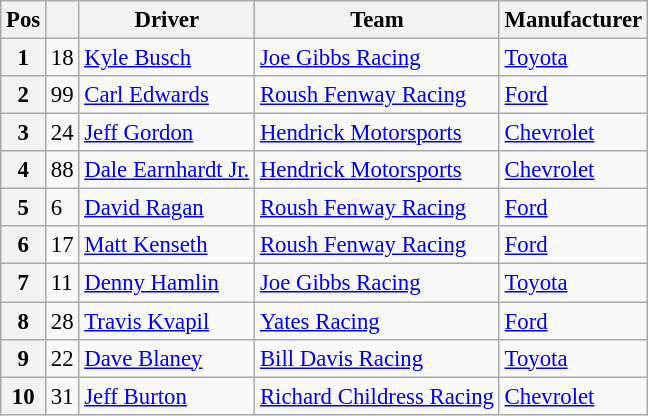<table class="wikitable" style="font-size:95%">
<tr>
<th>Pos</th>
<th></th>
<th>Driver</th>
<th>Team</th>
<th>Manufacturer</th>
</tr>
<tr>
<th>1</th>
<td>18</td>
<td><a href='#'>Kyle Busch</a></td>
<td><a href='#'>Joe Gibbs Racing</a></td>
<td><a href='#'>Toyota</a></td>
</tr>
<tr>
<th>2</th>
<td>99</td>
<td><a href='#'>Carl Edwards</a></td>
<td><a href='#'>Roush Fenway Racing</a></td>
<td><a href='#'>Ford</a></td>
</tr>
<tr>
<th>3</th>
<td>24</td>
<td><a href='#'>Jeff Gordon</a></td>
<td><a href='#'>Hendrick Motorsports</a></td>
<td><a href='#'>Chevrolet</a></td>
</tr>
<tr>
<th>4</th>
<td>88</td>
<td><a href='#'>Dale Earnhardt Jr.</a></td>
<td><a href='#'>Hendrick Motorsports</a></td>
<td><a href='#'>Chevrolet</a></td>
</tr>
<tr>
<th>5</th>
<td>6</td>
<td><a href='#'>David Ragan</a></td>
<td><a href='#'>Roush Fenway Racing</a></td>
<td><a href='#'>Ford</a></td>
</tr>
<tr>
<th>6</th>
<td>17</td>
<td><a href='#'>Matt Kenseth</a></td>
<td><a href='#'>Roush Fenway Racing</a></td>
<td><a href='#'>Ford</a></td>
</tr>
<tr>
<th>7</th>
<td>11</td>
<td><a href='#'>Denny Hamlin</a></td>
<td><a href='#'>Joe Gibbs Racing</a></td>
<td><a href='#'>Toyota</a></td>
</tr>
<tr>
<th>8</th>
<td>28</td>
<td><a href='#'>Travis Kvapil</a></td>
<td><a href='#'>Yates Racing</a></td>
<td><a href='#'>Ford</a></td>
</tr>
<tr>
<th>9</th>
<td>22</td>
<td><a href='#'>Dave Blaney</a></td>
<td><a href='#'>Bill Davis Racing</a></td>
<td><a href='#'>Toyota</a></td>
</tr>
<tr>
<th>10</th>
<td>31</td>
<td><a href='#'>Jeff Burton</a></td>
<td><a href='#'>Richard Childress Racing</a></td>
<td><a href='#'>Chevrolet</a></td>
</tr>
</table>
